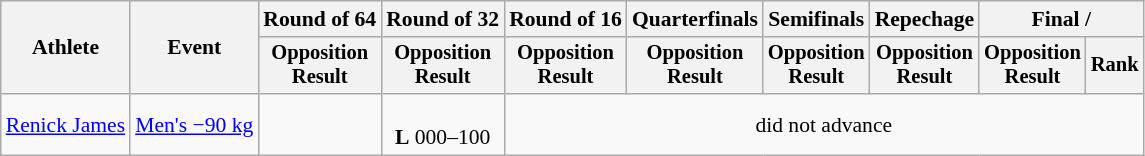<table class="wikitable" style="font-size:90%">
<tr>
<th rowspan=2>Athlete</th>
<th rowspan=2>Event</th>
<th>Round of 64</th>
<th>Round of 32</th>
<th>Round of 16</th>
<th>Quarterfinals</th>
<th>Semifinals</th>
<th>Repechage</th>
<th colspan=2>Final / </th>
</tr>
<tr style="font-size:95%">
<th>Opposition<br>Result</th>
<th>Opposition<br>Result</th>
<th>Opposition<br>Result</th>
<th>Opposition<br>Result</th>
<th>Opposition<br>Result</th>
<th>Opposition<br>Result</th>
<th>Opposition<br>Result</th>
<th>Rank</th>
</tr>
<tr align=center>
<td align=left><a href='#'>Renick James</a></td>
<td align=left><a href='#'>Men's −90 kg</a></td>
<td></td>
<td><br><strong>L</strong> 000–100</td>
<td colspan=6>did not advance</td>
</tr>
</table>
